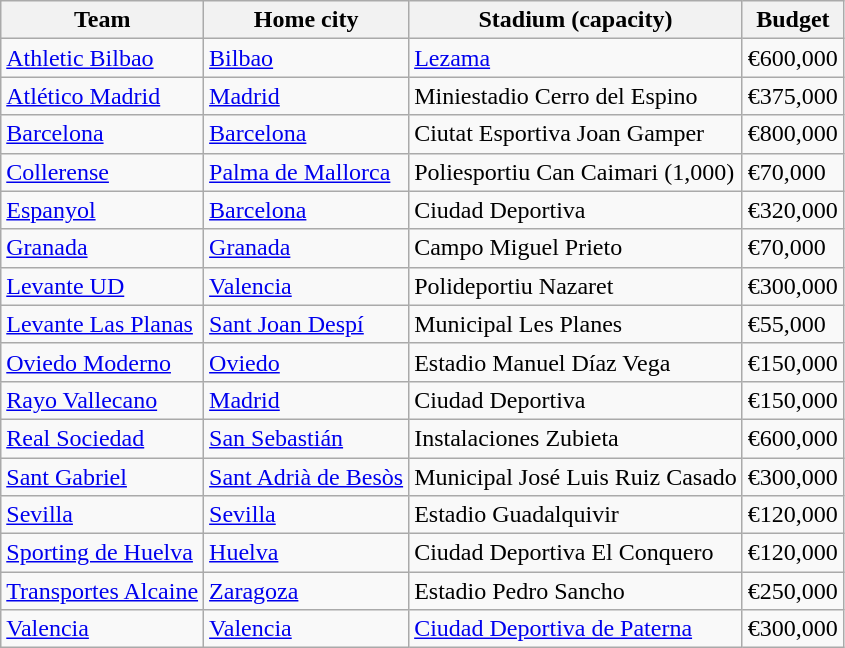<table class="wikitable sortable">
<tr>
<th>Team</th>
<th>Home city</th>
<th>Stadium (capacity)</th>
<th>Budget </th>
</tr>
<tr>
<td><a href='#'>Athletic Bilbao</a></td>
<td><a href='#'>Bilbao</a></td>
<td><a href='#'>Lezama</a></td>
<td>€600,000</td>
</tr>
<tr>
<td><a href='#'>Atlético Madrid</a></td>
<td><a href='#'>Madrid</a></td>
<td>Miniestadio Cerro del Espino</td>
<td>€375,000</td>
</tr>
<tr>
<td><a href='#'>Barcelona</a></td>
<td><a href='#'>Barcelona</a></td>
<td>Ciutat Esportiva Joan Gamper</td>
<td>€800,000</td>
</tr>
<tr>
<td><a href='#'>Collerense</a></td>
<td><a href='#'>Palma de Mallorca</a></td>
<td>Poliesportiu Can Caimari (1,000)</td>
<td>€70,000</td>
</tr>
<tr>
<td><a href='#'>Espanyol</a></td>
<td><a href='#'>Barcelona</a></td>
<td>Ciudad Deportiva</td>
<td>€320,000</td>
</tr>
<tr>
<td><a href='#'>Granada</a></td>
<td><a href='#'>Granada</a></td>
<td>Campo Miguel Prieto</td>
<td>€70,000</td>
</tr>
<tr>
<td><a href='#'>Levante UD</a></td>
<td><a href='#'>Valencia</a></td>
<td>Polideportiu Nazaret</td>
<td>€300,000</td>
</tr>
<tr>
<td><a href='#'>Levante Las Planas</a></td>
<td><a href='#'>Sant Joan Despí</a></td>
<td>Municipal Les Planes</td>
<td>€55,000</td>
</tr>
<tr>
<td><a href='#'>Oviedo Moderno</a></td>
<td><a href='#'>Oviedo</a></td>
<td>Estadio Manuel Díaz Vega</td>
<td>€150,000</td>
</tr>
<tr>
<td><a href='#'>Rayo Vallecano</a></td>
<td><a href='#'>Madrid</a></td>
<td>Ciudad Deportiva</td>
<td>€150,000</td>
</tr>
<tr>
<td><a href='#'>Real Sociedad</a></td>
<td><a href='#'>San Sebastián</a></td>
<td>Instalaciones Zubieta</td>
<td>€600,000</td>
</tr>
<tr>
<td><a href='#'>Sant Gabriel</a></td>
<td><a href='#'>Sant Adrià de Besòs</a></td>
<td>Municipal José Luis Ruiz Casado</td>
<td>€300,000</td>
</tr>
<tr>
<td><a href='#'>Sevilla</a></td>
<td><a href='#'>Sevilla</a></td>
<td>Estadio Guadalquivir</td>
<td>€120,000</td>
</tr>
<tr>
<td><a href='#'>Sporting de Huelva</a></td>
<td><a href='#'>Huelva</a></td>
<td>Ciudad Deportiva El Conquero</td>
<td>€120,000</td>
</tr>
<tr>
<td><a href='#'>Transportes Alcaine</a></td>
<td><a href='#'>Zaragoza</a></td>
<td>Estadio Pedro Sancho</td>
<td>€250,000</td>
</tr>
<tr>
<td><a href='#'>Valencia</a></td>
<td><a href='#'>Valencia</a></td>
<td><a href='#'>Ciudad Deportiva de Paterna</a></td>
<td>€300,000</td>
</tr>
</table>
